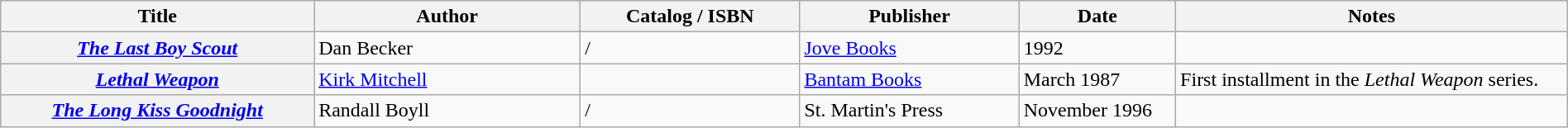<table class="wikitable sortable" style="width:100%;">
<tr>
<th width=20%>Title</th>
<th width=17%>Author</th>
<th width=14%>Catalog / ISBN</th>
<th width=14%>Publisher</th>
<th width=10%>Date</th>
<th width=25%>Notes</th>
</tr>
<tr>
<th><em><a href='#'>The Last Boy Scout</a></em></th>
<td>Dan Becker</td>
<td> / </td>
<td><a href='#'>Jove Books</a></td>
<td>1992</td>
<td></td>
</tr>
<tr>
<th><em><a href='#'>Lethal Weapon</a></em></th>
<td><a href='#'>Kirk Mitchell</a></td>
<td></td>
<td><a href='#'>Bantam Books</a></td>
<td>March 1987</td>
<td>First installment in the <em>Lethal Weapon</em> series.</td>
</tr>
<tr>
<th><em><a href='#'>The Long Kiss Goodnight</a></em></th>
<td>Randall Boyll</td>
<td> / </td>
<td>St. Martin's Press</td>
<td>November 1996</td>
<td></td>
</tr>
</table>
